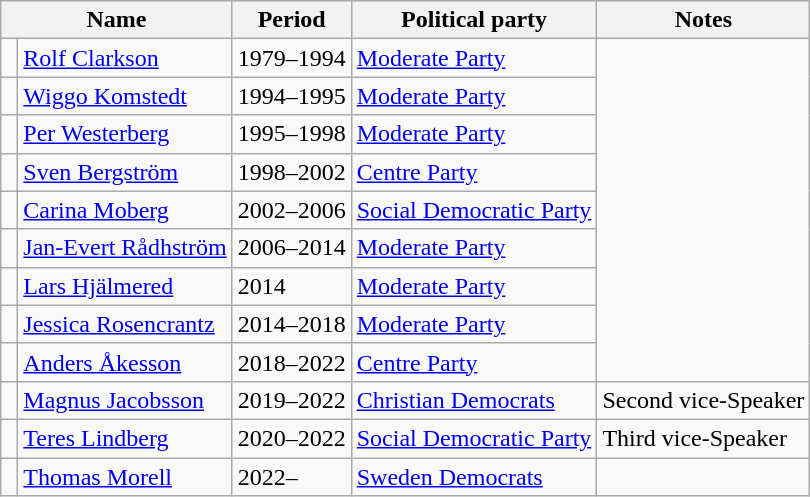<table class="wikitable">
<tr>
<th colspan="2">Name</th>
<th>Period</th>
<th>Political party</th>
<th>Notes</th>
</tr>
<tr>
<td bgcolor=> </td>
<td><a href='#'>Rolf Clarkson</a></td>
<td>1979–1994</td>
<td><a href='#'>Moderate Party</a></td>
</tr>
<tr>
<td bgcolor=> </td>
<td><a href='#'>Wiggo Komstedt</a></td>
<td>1994–1995</td>
<td><a href='#'>Moderate Party</a></td>
</tr>
<tr>
<td bgcolor=> </td>
<td><a href='#'>Per Westerberg</a></td>
<td>1995–1998</td>
<td><a href='#'>Moderate Party</a></td>
</tr>
<tr>
<td bgcolor=> </td>
<td><a href='#'>Sven Bergström</a></td>
<td>1998–2002</td>
<td><a href='#'>Centre Party</a></td>
</tr>
<tr>
<td bgcolor=> </td>
<td><a href='#'>Carina Moberg</a></td>
<td>2002–2006</td>
<td><a href='#'>Social Democratic Party</a></td>
</tr>
<tr>
<td bgcolor=> </td>
<td><a href='#'>Jan-Evert Rådhström</a></td>
<td>2006–2014</td>
<td><a href='#'>Moderate Party</a></td>
</tr>
<tr>
<td bgcolor=> </td>
<td><a href='#'>Lars Hjälmered</a></td>
<td>2014</td>
<td><a href='#'>Moderate Party</a></td>
</tr>
<tr>
<td bgcolor=> </td>
<td><a href='#'>Jessica Rosencrantz</a></td>
<td>2014–2018</td>
<td><a href='#'>Moderate Party</a></td>
</tr>
<tr>
<td bgcolor=> </td>
<td><a href='#'>Anders Åkesson</a></td>
<td>2018–2022</td>
<td><a href='#'>Centre Party</a></td>
</tr>
<tr>
<td bgcolor=> </td>
<td><a href='#'>Magnus Jacobsson</a></td>
<td>2019–2022</td>
<td><a href='#'>Christian Democrats</a></td>
<td>Second vice-Speaker</td>
</tr>
<tr>
<td bgcolor=> </td>
<td><a href='#'>Teres Lindberg</a></td>
<td>2020–2022</td>
<td><a href='#'>Social Democratic Party</a></td>
<td>Third vice-Speaker</td>
</tr>
<tr>
<td bgcolor=> </td>
<td><a href='#'>Thomas Morell</a></td>
<td>2022–</td>
<td><a href='#'>Sweden Democrats</a></td>
<td></td>
</tr>
</table>
